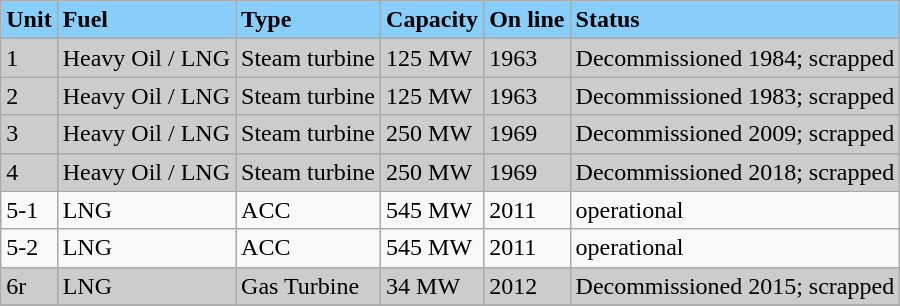<table class="wikitable">
<tr>
<td style="background-color:lightskyblue;"><strong>Unit</strong></td>
<td style="background-color:lightskyblue;"><strong>Fuel</strong></td>
<td style="background-color:lightskyblue;"><strong>Type</strong></td>
<td style="background-color:lightskyblue;"><strong>Capacity</strong></td>
<td style="background-color:lightskyblue;"><strong>On line</strong></td>
<td style="background-color:lightskyblue;"><strong>Status</strong></td>
</tr>
<tr>
<td style="background-color:#CCC;">1</td>
<td style="background-color:#CCC;">Heavy Oil / LNG</td>
<td style="background-color:#CCC;">Steam turbine</td>
<td style="background-color:#CCC;">125 MW</td>
<td style="background-color:#CCC;">1963</td>
<td style="background-color:#CCC;">Decommissioned 1984; scrapped</td>
</tr>
<tr>
<td style="background-color:#CCC;">2</td>
<td style="background-color:#CCC;">Heavy Oil / LNG</td>
<td style="background-color:#CCC;">Steam turbine</td>
<td style="background-color:#CCC;">125 MW</td>
<td style="background-color:#CCC;">1963</td>
<td style="background-color:#CCC;">Decommissioned 1983; scrapped</td>
</tr>
<tr>
<td style="background-color:#CCC;">3</td>
<td style="background-color:#CCC;">Heavy Oil / LNG</td>
<td style="background-color:#CCC;">Steam turbine</td>
<td style="background-color:#CCC;">250 MW</td>
<td style="background-color:#CCC;">1969</td>
<td style="background-color:#CCC;">Decommissioned 2009; scrapped</td>
</tr>
<tr>
<td style="background-color:#CCC;">4</td>
<td style="background-color:#CCC;">Heavy Oil / LNG</td>
<td style="background-color:#CCC;">Steam turbine</td>
<td style="background-color:#CCC;">250 MW</td>
<td style="background-color:#CCC;">1969</td>
<td style="background-color:#CCC;">Decommissioned 2018; scrapped</td>
</tr>
<tr>
<td>5-1</td>
<td>LNG</td>
<td>ACC</td>
<td>545 MW</td>
<td>2011</td>
<td>operational</td>
</tr>
<tr>
<td>5-2</td>
<td>LNG</td>
<td>ACC</td>
<td>545 MW</td>
<td>2011</td>
<td>operational</td>
</tr>
<tr>
<td style="background-color:#CCC;">6r</td>
<td style="background-color:#CCC;">LNG</td>
<td style="background-color:#CCC;">Gas Turbine</td>
<td style="background-color:#CCC;">34 MW</td>
<td style="background-color:#CCC;">2012</td>
<td style="background-color:#CCC;">Decommissioned 2015; scrapped</td>
</tr>
<tr>
</tr>
</table>
